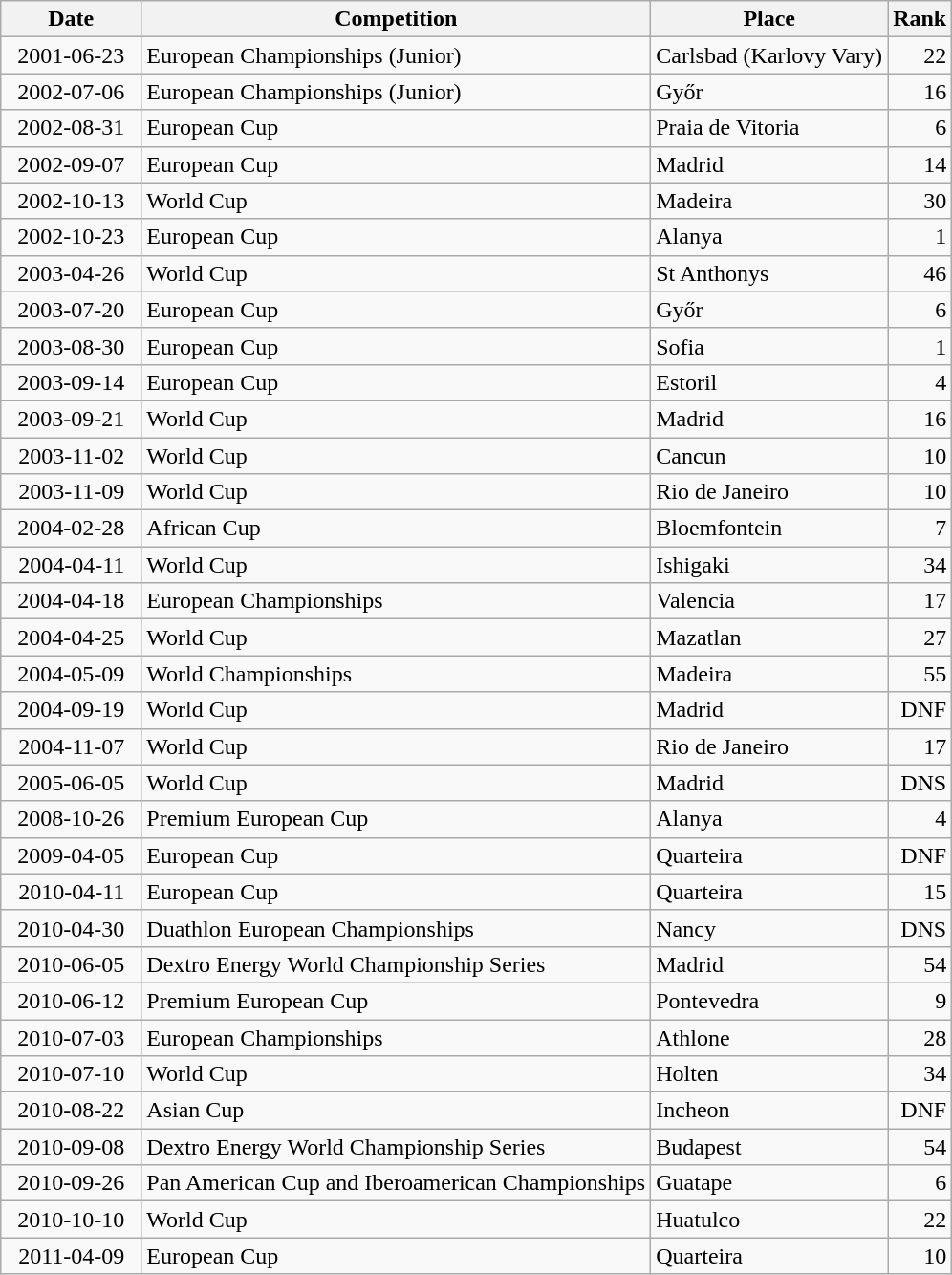<table class="wikitable sortable">
<tr>
<th>Date</th>
<th>Competition</th>
<th>Place</th>
<th>Rank</th>
</tr>
<tr>
<td style="text-align:right">  2001-06-23  </td>
<td>European Championships (Junior)</td>
<td>Carlsbad (Karlovy Vary)</td>
<td style="text-align:right">22</td>
</tr>
<tr>
<td style="text-align:right">  2002-07-06  </td>
<td>European Championships (Junior)</td>
<td>Győr</td>
<td style="text-align:right">16</td>
</tr>
<tr>
<td style="text-align:right">  2002-08-31  </td>
<td>European Cup</td>
<td>Praia de Vitoria</td>
<td style="text-align:right">6</td>
</tr>
<tr>
<td style="text-align:right">  2002-09-07  </td>
<td>European Cup</td>
<td>Madrid</td>
<td style="text-align:right">14</td>
</tr>
<tr>
<td style="text-align:right">  2002-10-13  </td>
<td>World Cup</td>
<td>Madeira</td>
<td style="text-align:right">30</td>
</tr>
<tr>
<td style="text-align:right">  2002-10-23  </td>
<td>European Cup</td>
<td>Alanya</td>
<td style="text-align:right">1</td>
</tr>
<tr>
<td style="text-align:right">  2003-04-26  </td>
<td>World Cup</td>
<td>St Anthonys</td>
<td style="text-align:right">46</td>
</tr>
<tr>
<td style="text-align:right">  2003-07-20  </td>
<td>European Cup</td>
<td>Győr</td>
<td style="text-align:right">6</td>
</tr>
<tr>
<td style="text-align:right">  2003-08-30  </td>
<td>European Cup</td>
<td>Sofia</td>
<td style="text-align:right">1</td>
</tr>
<tr>
<td style="text-align:right">  2003-09-14  </td>
<td>European Cup</td>
<td>Estoril</td>
<td style="text-align:right">4</td>
</tr>
<tr>
<td style="text-align:right">  2003-09-21  </td>
<td>World Cup</td>
<td>Madrid</td>
<td style="text-align:right">16</td>
</tr>
<tr>
<td style="text-align:right">  2003-11-02  </td>
<td>World Cup</td>
<td>Cancun</td>
<td style="text-align:right">10</td>
</tr>
<tr>
<td style="text-align:right">  2003-11-09  </td>
<td>World Cup</td>
<td>Rio de Janeiro</td>
<td style="text-align:right">10</td>
</tr>
<tr>
<td style="text-align:right">  2004-02-28  </td>
<td>African Cup</td>
<td>Bloemfontein</td>
<td style="text-align:right">7</td>
</tr>
<tr>
<td style="text-align:right">  2004-04-11  </td>
<td>World Cup</td>
<td>Ishigaki</td>
<td style="text-align:right">34</td>
</tr>
<tr>
<td style="text-align:right">  2004-04-18  </td>
<td>European Championships</td>
<td>Valencia</td>
<td style="text-align:right">17</td>
</tr>
<tr>
<td style="text-align:right">  2004-04-25  </td>
<td>World Cup</td>
<td>Mazatlan</td>
<td style="text-align:right">27</td>
</tr>
<tr>
<td style="text-align:right">  2004-05-09  </td>
<td>World Championships</td>
<td>Madeira</td>
<td style="text-align:right">55</td>
</tr>
<tr>
<td style="text-align:right">  2004-09-19  </td>
<td>World Cup</td>
<td>Madrid</td>
<td style="text-align:right">DNF</td>
</tr>
<tr>
<td style="text-align:right">  2004-11-07  </td>
<td>World Cup</td>
<td>Rio de Janeiro</td>
<td style="text-align:right">17</td>
</tr>
<tr>
<td style="text-align:right">  2005-06-05  </td>
<td>World Cup</td>
<td>Madrid</td>
<td style="text-align:right">DNS</td>
</tr>
<tr>
<td style="text-align:right">  2008-10-26  </td>
<td>Premium European Cup</td>
<td>Alanya</td>
<td style="text-align:right">4</td>
</tr>
<tr>
<td style="text-align:right">  2009-04-05  </td>
<td>European Cup</td>
<td>Quarteira</td>
<td style="text-align:right">DNF</td>
</tr>
<tr>
<td style="text-align:right">  2010-04-11  </td>
<td>European Cup</td>
<td>Quarteira</td>
<td style="text-align:right">15</td>
</tr>
<tr>
<td style="text-align:right">  2010-04-30  </td>
<td>Duathlon European Championships</td>
<td>Nancy</td>
<td style="text-align:right">DNS</td>
</tr>
<tr>
<td style="text-align:right">  2010-06-05  </td>
<td>Dextro Energy World Championship Series</td>
<td>Madrid</td>
<td style="text-align:right">54</td>
</tr>
<tr>
<td style="text-align:right">  2010-06-12  </td>
<td>Premium European Cup</td>
<td>Pontevedra</td>
<td style="text-align:right">9</td>
</tr>
<tr>
<td style="text-align:right">  2010-07-03  </td>
<td>European Championships</td>
<td>Athlone</td>
<td style="text-align:right">28</td>
</tr>
<tr>
<td style="text-align:right">  2010-07-10  </td>
<td>World Cup</td>
<td>Holten</td>
<td style="text-align:right">34</td>
</tr>
<tr>
<td style="text-align:right">  2010-08-22  </td>
<td>Asian Cup</td>
<td>Incheon</td>
<td style="text-align:right">DNF</td>
</tr>
<tr>
<td style="text-align:right">  2010-09-08  </td>
<td>Dextro Energy World Championship Series</td>
<td>Budapest</td>
<td style="text-align:right">54</td>
</tr>
<tr>
<td style="text-align:right">  2010-09-26  </td>
<td>Pan American Cup and Iberoamerican Championships</td>
<td>Guatape</td>
<td style="text-align:right">6</td>
</tr>
<tr>
<td style="text-align:right">  2010-10-10  </td>
<td>World Cup</td>
<td>Huatulco</td>
<td style="text-align:right">22</td>
</tr>
<tr>
<td style="text-align:right">  2011-04-09  </td>
<td>European Cup</td>
<td>Quarteira</td>
<td style="text-align:right">10</td>
</tr>
</table>
